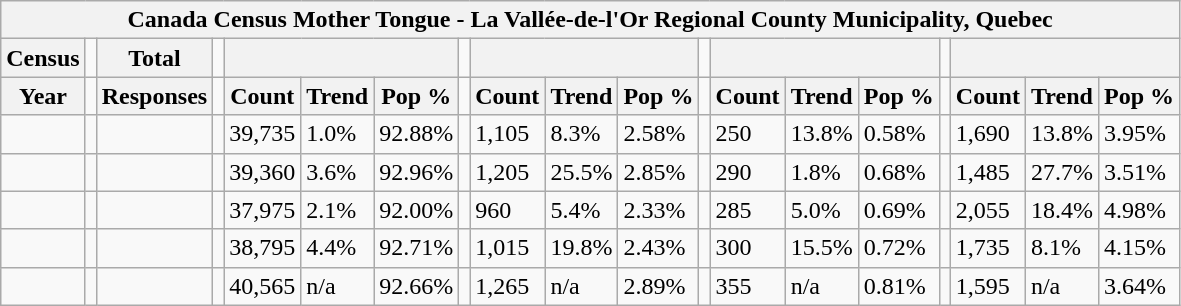<table class="wikitable">
<tr>
<th colspan="19">Canada Census Mother Tongue - La Vallée-de-l'Or Regional County Municipality, Quebec</th>
</tr>
<tr>
<th>Census</th>
<td></td>
<th>Total</th>
<td colspan="1"></td>
<th colspan="3"></th>
<td colspan="1"></td>
<th colspan="3"></th>
<td colspan="1"></td>
<th colspan="3"></th>
<td colspan="1"></td>
<th colspan="3"></th>
</tr>
<tr>
<th>Year</th>
<td></td>
<th>Responses</th>
<td></td>
<th>Count</th>
<th>Trend</th>
<th>Pop %</th>
<td></td>
<th>Count</th>
<th>Trend</th>
<th>Pop %</th>
<td></td>
<th>Count</th>
<th>Trend</th>
<th>Pop %</th>
<td></td>
<th>Count</th>
<th>Trend</th>
<th>Pop %</th>
</tr>
<tr>
<td></td>
<td></td>
<td></td>
<td></td>
<td>39,735</td>
<td> 1.0%</td>
<td>92.88%</td>
<td></td>
<td>1,105</td>
<td> 8.3%</td>
<td>2.58%</td>
<td></td>
<td>250</td>
<td> 13.8%</td>
<td>0.58%</td>
<td></td>
<td>1,690</td>
<td> 13.8%</td>
<td>3.95%</td>
</tr>
<tr>
<td></td>
<td></td>
<td></td>
<td></td>
<td>39,360</td>
<td> 3.6%</td>
<td>92.96%</td>
<td></td>
<td>1,205</td>
<td> 25.5%</td>
<td>2.85%</td>
<td></td>
<td>290</td>
<td> 1.8%</td>
<td>0.68%</td>
<td></td>
<td>1,485</td>
<td> 27.7%</td>
<td>3.51%</td>
</tr>
<tr>
<td></td>
<td></td>
<td></td>
<td></td>
<td>37,975</td>
<td> 2.1%</td>
<td>92.00%</td>
<td></td>
<td>960</td>
<td> 5.4%</td>
<td>2.33%</td>
<td></td>
<td>285</td>
<td> 5.0%</td>
<td>0.69%</td>
<td></td>
<td>2,055</td>
<td> 18.4%</td>
<td>4.98%</td>
</tr>
<tr>
<td></td>
<td></td>
<td></td>
<td></td>
<td>38,795</td>
<td> 4.4%</td>
<td>92.71%</td>
<td></td>
<td>1,015</td>
<td> 19.8%</td>
<td>2.43%</td>
<td></td>
<td>300</td>
<td> 15.5%</td>
<td>0.72%</td>
<td></td>
<td>1,735</td>
<td> 8.1%</td>
<td>4.15%</td>
</tr>
<tr>
<td></td>
<td></td>
<td></td>
<td></td>
<td>40,565</td>
<td>n/a</td>
<td>92.66%</td>
<td></td>
<td>1,265</td>
<td>n/a</td>
<td>2.89%</td>
<td></td>
<td>355</td>
<td>n/a</td>
<td>0.81%</td>
<td></td>
<td>1,595</td>
<td>n/a</td>
<td>3.64%</td>
</tr>
</table>
